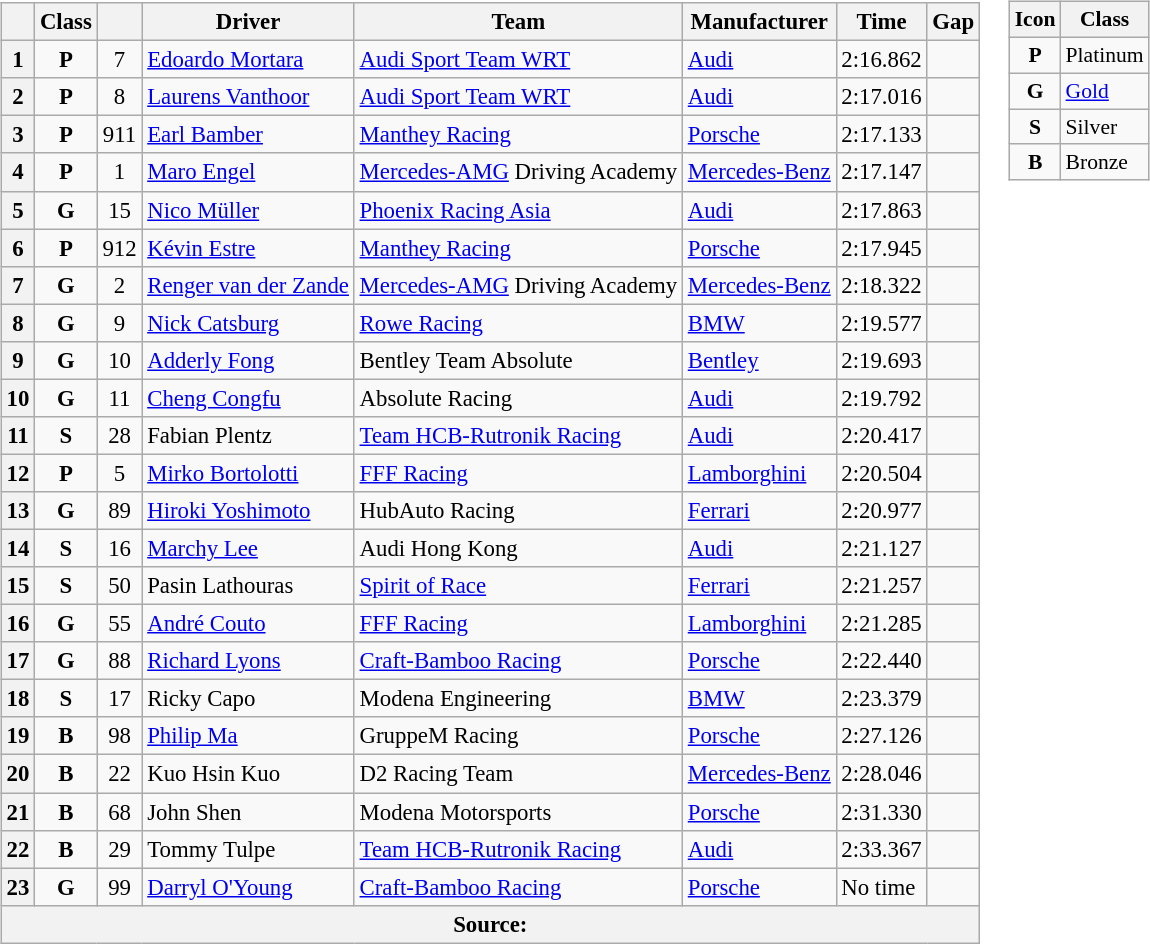<table>
<tr>
<td><br><table class="wikitable sortable" style="font-size: 95%;">
<tr>
<th scope="col"></th>
<th scope="col">Class</th>
<th scope="col"></th>
<th scope="col">Driver</th>
<th scope="col">Team</th>
<th scope="col">Manufacturer</th>
<th scope="col">Time</th>
<th scope="col">Gap</th>
</tr>
<tr>
<th scope="row">1</th>
<td align=center><strong><span>P</span></strong></td>
<td align=center>7</td>
<td data-sort-value="MOR"> <a href='#'>Edoardo Mortara</a></td>
<td data-sort-value="AUD2"> <a href='#'>Audi Sport Team WRT</a></td>
<td><a href='#'>Audi</a></td>
<td>2:16.862</td>
<td></td>
</tr>
<tr>
<th scope="row">2</th>
<td align=center><strong><span>P</span></strong></td>
<td align=center>8</td>
<td data-sort-value="VAN"> <a href='#'>Laurens Vanthoor</a></td>
<td data-sort-value="AUD2"> <a href='#'>Audi Sport Team WRT</a></td>
<td><a href='#'>Audi</a></td>
<td>2:17.016</td>
<td></td>
</tr>
<tr>
<th scope="row">3</th>
<td align=center><strong><span>P</span></strong></td>
<td align=center>911</td>
<td data-sort-value="BAM"> <a href='#'>Earl Bamber</a></td>
<td data-sort-value="MAN"> <a href='#'>Manthey Racing</a></td>
<td><a href='#'>Porsche</a></td>
<td>2:17.133</td>
<td></td>
</tr>
<tr>
<th scope="row">4</th>
<td align=center><strong><span>P</span></strong></td>
<td align=center>1</td>
<td data-sort-value="ENG"> <a href='#'>Maro Engel</a></td>
<td data-sort-value="MER"> <a href='#'>Mercedes-AMG</a> Driving Academy</td>
<td><a href='#'>Mercedes-Benz</a></td>
<td>2:17.147</td>
<td></td>
</tr>
<tr>
<th scope="row">5</th>
<td align=center><strong><span>G</span></strong></td>
<td align=center>15</td>
<td data-sort-value="MUL"> <a href='#'>Nico Müller</a></td>
<td data-sort-value="PHO"> <a href='#'>Phoenix Racing Asia</a></td>
<td><a href='#'>Audi</a></td>
<td>2:17.863</td>
<td></td>
</tr>
<tr>
<th scope="row">6</th>
<td align=center><strong><span>P</span></strong></td>
<td align=center>912</td>
<td data-sort-value="EST"> <a href='#'>Kévin Estre</a></td>
<td data-sort-value="MAN"> <a href='#'>Manthey Racing</a></td>
<td><a href='#'>Porsche</a></td>
<td>2:17.945</td>
<td></td>
</tr>
<tr>
<th scope="row">7</th>
<td align=center><strong><span>G</span></strong></td>
<td align=center>2</td>
<td data-sort-value="VDZ"> <a href='#'>Renger van der Zande</a></td>
<td data-sort-value="MER"> <a href='#'>Mercedes-AMG</a> Driving Academy</td>
<td><a href='#'>Mercedes-Benz</a></td>
<td>2:18.322</td>
<td></td>
</tr>
<tr>
<th scope="row">8</th>
<td align=center><strong><span>G</span></strong></td>
<td align=center>9</td>
<td data-sort-value="CAT"> <a href='#'>Nick Catsburg</a></td>
<td data-sort-value="ROW"> <a href='#'>Rowe Racing</a></td>
<td><a href='#'>BMW</a></td>
<td>2:19.577</td>
<td></td>
</tr>
<tr>
<th scope="row">9</th>
<td align=center><strong><span>G</span></strong></td>
<td align=center>10</td>
<td data-sort-value="FON"> <a href='#'>Adderly Fong</a></td>
<td data-sort-value="BEN"> Bentley Team Absolute</td>
<td><a href='#'>Bentley</a></td>
<td>2:19.693</td>
<td></td>
</tr>
<tr>
<th scope="row">10</th>
<td align=center><strong><span>G</span></strong></td>
<td align=center>11</td>
<td data-sort-value="CHE"> <a href='#'>Cheng Congfu</a></td>
<td data-sort-value="ABS"> Absolute Racing</td>
<td><a href='#'>Audi</a></td>
<td>2:19.792</td>
<td></td>
</tr>
<tr>
<th scope="row">11</th>
<td align=center><strong><span>S</span></strong></td>
<td align=center>28</td>
<td data-sort-value="PLE"> Fabian Plentz</td>
<td data-sort-value="TEA"> <a href='#'>Team HCB-Rutronik Racing</a></td>
<td><a href='#'>Audi</a></td>
<td>2:20.417</td>
<td></td>
</tr>
<tr>
<th scope="row">12</th>
<td align=center><strong><span>P</span></strong></td>
<td align=center>5</td>
<td data-sort-value="BOR"> <a href='#'>Mirko Bortolotti</a></td>
<td data-sort-value="FFF"> <a href='#'>FFF Racing</a></td>
<td><a href='#'>Lamborghini</a></td>
<td>2:20.504</td>
<td></td>
</tr>
<tr>
<th scope="row">13</th>
<td align=center><strong><span>G</span></strong></td>
<td align=center>89</td>
<td data-sort-value="YOS"> <a href='#'>Hiroki Yoshimoto</a></td>
<td data-sort-value="HUB"> HubAuto Racing</td>
<td><a href='#'>Ferrari</a></td>
<td>2:20.977</td>
<td></td>
</tr>
<tr>
<th scope="row">14</th>
<td align=center><strong><span>S</span></strong></td>
<td align=center>16</td>
<td data-sort-value="LEE"> <a href='#'>Marchy Lee</a></td>
<td data-sort-value="AUD1"> Audi Hong Kong</td>
<td><a href='#'>Audi</a></td>
<td>2:21.127</td>
<td></td>
</tr>
<tr>
<th scope="row">15</th>
<td align=center><strong><span>S</span></strong></td>
<td align=center>50</td>
<td data-sort-value="LAT"> Pasin Lathouras</td>
<td data-sort-value="SPI"> <a href='#'>Spirit of Race</a></td>
<td><a href='#'>Ferrari</a></td>
<td>2:21.257</td>
<td></td>
</tr>
<tr>
<th scope="row">16</th>
<td align=center><strong><span>G</span></strong></td>
<td align=center>55</td>
<td data-sort-value="COU"> <a href='#'>André Couto</a></td>
<td data-sort-value="FFF"> <a href='#'>FFF Racing</a></td>
<td><a href='#'>Lamborghini</a></td>
<td>2:21.285</td>
<td></td>
</tr>
<tr>
<th scope="row">17</th>
<td align=center><strong><span>G</span></strong></td>
<td align=center>88</td>
<td data-sort-value="LYO"> <a href='#'>Richard Lyons</a></td>
<td data-sort-value="CRA"> <a href='#'>Craft-Bamboo Racing</a></td>
<td><a href='#'>Porsche</a></td>
<td>2:22.440</td>
<td></td>
</tr>
<tr>
<th scope="row">18</th>
<td align=center><strong><span>S</span></strong></td>
<td align=center>17</td>
<td data-sort-value="CAP"> Ricky Capo</td>
<td data-sort-value="MOD"> Modena Engineering</td>
<td><a href='#'>BMW</a></td>
<td>2:23.379</td>
<td></td>
</tr>
<tr>
<th scope="row">19</th>
<td align=center><strong><span>B</span></strong></td>
<td align=center>98</td>
<td data-sort-value="MA"> <a href='#'>Philip Ma</a></td>
<td data-sort-value="GRU"> GruppeM Racing</td>
<td><a href='#'>Porsche</a></td>
<td>2:27.126</td>
<td></td>
</tr>
<tr>
<th scope="row">20</th>
<td align=center><strong><span>B</span></strong></td>
<td align=center>22</td>
<td data-sort-value="KUO"> Kuo Hsin Kuo</td>
<td data-sort-value="D2R"> D2 Racing Team</td>
<td><a href='#'>Mercedes-Benz</a></td>
<td>2:28.046</td>
<td></td>
</tr>
<tr>
<th scope="row">21</th>
<td align=center><strong><span>B</span></strong></td>
<td align=center>68</td>
<td data-sort-value="SHE"> John Shen</td>
<td data-sort-value="MOD"> Modena Motorsports</td>
<td><a href='#'>Porsche</a></td>
<td>2:31.330</td>
<td></td>
</tr>
<tr>
<th scope="row">22</th>
<td align=center><strong><span>B</span></strong></td>
<td align=center>29</td>
<td data-sort-value="TUL"> Tommy Tulpe</td>
<td data-sort-value="TEA"> <a href='#'>Team HCB-Rutronik Racing</a></td>
<td><a href='#'>Audi</a></td>
<td>2:33.367</td>
<td></td>
</tr>
<tr>
<th scope="row">23</th>
<td align=center><strong><span>G</span></strong></td>
<td align=center>99</td>
<td data-sort-value="OYO"> <a href='#'>Darryl O'Young</a></td>
<td data-sort-value="CRA"> <a href='#'>Craft-Bamboo Racing</a></td>
<td><a href='#'>Porsche</a></td>
<td>No time</td>
<td></td>
</tr>
<tr>
<th colspan=8>Source:</th>
</tr>
</table>
</td>
<td valign="top"><br><table style="margin-right:0; font-size:90%" class="wikitable">
<tr>
<th scope="col">Icon</th>
<th scope="col">Class</th>
</tr>
<tr>
<td align=center><strong><span>P</span></strong></td>
<td>Platinum</td>
</tr>
<tr>
<td align=center><strong><span>G</span></strong></td>
<td><a href='#'>Gold</a></td>
</tr>
<tr>
<td align=center><strong><span>S</span></strong></td>
<td>Silver</td>
</tr>
<tr>
<td align=center><strong><span>B</span></strong></td>
<td>Bronze</td>
</tr>
</table>
</td>
</tr>
</table>
